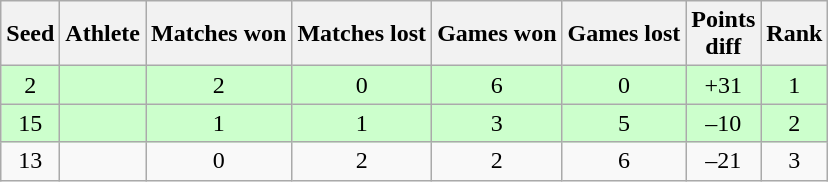<table class="wikitable">
<tr>
<th>Seed</th>
<th>Athlete</th>
<th>Matches won</th>
<th>Matches lost</th>
<th>Games won</th>
<th>Games lost</th>
<th>Points<br>diff</th>
<th>Rank</th>
</tr>
<tr bgcolor="#ccffcc">
<td align="center">2</td>
<td></td>
<td align="center">2</td>
<td align="center">0</td>
<td align="center">6</td>
<td align="center">0</td>
<td align="center">+31</td>
<td align="center">1</td>
</tr>
<tr bgcolor="#ccffcc">
<td align="center">15</td>
<td></td>
<td align="center">1</td>
<td align="center">1</td>
<td align="center">3</td>
<td align="center">5</td>
<td align="center">–10</td>
<td align="center">2</td>
</tr>
<tr>
<td align="center">13</td>
<td></td>
<td align="center">0</td>
<td align="center">2</td>
<td align="center">2</td>
<td align="center">6</td>
<td align="center">–21</td>
<td align="center">3</td>
</tr>
</table>
